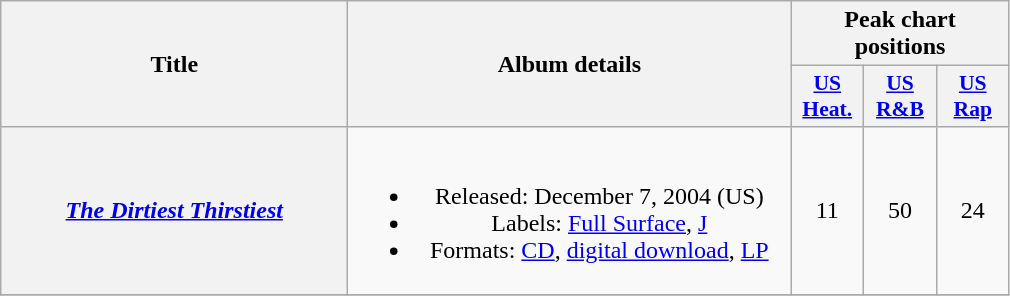<table class="wikitable plainrowheaders" style="text-align:center;" border="1">
<tr>
<th scope="col" rowspan="2" style="width:14em;">Title</th>
<th scope="col" rowspan="2" style="width:18em;">Album details</th>
<th scope="col" colspan="3">Peak chart positions</th>
</tr>
<tr>
<th scope="col" style="width:2.9em;font-size:90%;"><a href='#'>US<br>Heat.</a><br></th>
<th scope="col" style="width:2.9em;font-size:90%;"><a href='#'>US<br>R&B</a><br></th>
<th scope="col" style="width:2.9em;font-size:90%;"><a href='#'>US<br>Rap</a><br></th>
</tr>
<tr>
<th scope="row"><em><a href='#'>The Dirtiest Thirstiest</a></em></th>
<td><br><ul><li>Released: December 7, 2004 <span>(US)</span></li><li>Labels: <a href='#'>Full Surface</a>, <a href='#'>J</a></li><li>Formats: <a href='#'>CD</a>, <a href='#'>digital download</a>, <a href='#'>LP</a></li></ul></td>
<td>11</td>
<td>50</td>
<td>24</td>
</tr>
<tr>
</tr>
</table>
